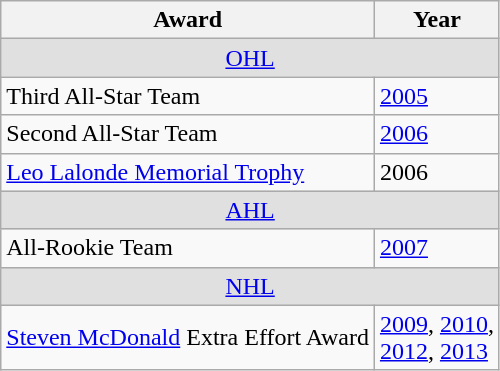<table class="wikitable">
<tr>
<th>Award</th>
<th>Year</th>
</tr>
<tr ALIGN="center" bgcolor="#e0e0e0">
<td colspan="2"><a href='#'>OHL</a></td>
</tr>
<tr>
<td>Third All-Star Team</td>
<td><a href='#'>2005</a></td>
</tr>
<tr>
<td>Second All-Star Team</td>
<td><a href='#'>2006</a></td>
</tr>
<tr>
<td><a href='#'>Leo Lalonde Memorial Trophy</a></td>
<td>2006</td>
</tr>
<tr ALIGN="center" bgcolor="#e0e0e0">
<td colspan="2"><a href='#'>AHL</a></td>
</tr>
<tr>
<td>All-Rookie Team</td>
<td><a href='#'>2007</a></td>
</tr>
<tr ALIGN="center" bgcolor="#e0e0e0">
<td colspan="2"><a href='#'>NHL</a></td>
</tr>
<tr>
<td><a href='#'>Steven McDonald</a> Extra Effort Award</td>
<td><a href='#'>2009</a>, <a href='#'>2010</a>,<br><a href='#'>2012</a>, <a href='#'>2013</a></td>
</tr>
</table>
